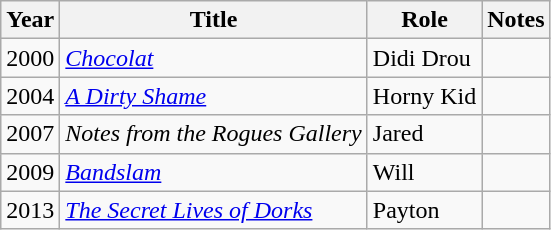<table class="wikitable sortable">
<tr>
<th>Year</th>
<th>Title</th>
<th>Role</th>
<th>Notes</th>
</tr>
<tr>
<td>2000</td>
<td><a href='#'><em>Chocolat</em></a></td>
<td>Didi Drou</td>
<td></td>
</tr>
<tr>
<td>2004</td>
<td><em><a href='#'>A Dirty Shame</a></em></td>
<td>Horny Kid</td>
<td></td>
</tr>
<tr>
<td>2007</td>
<td><em>Notes from the Rogues Gallery</em></td>
<td>Jared</td>
<td></td>
</tr>
<tr>
<td>2009</td>
<td><em><a href='#'>Bandslam</a></em></td>
<td>Will</td>
<td></td>
</tr>
<tr>
<td>2013</td>
<td><em><a href='#'>The Secret Lives of Dorks</a></em></td>
<td>Payton</td>
<td></td>
</tr>
</table>
